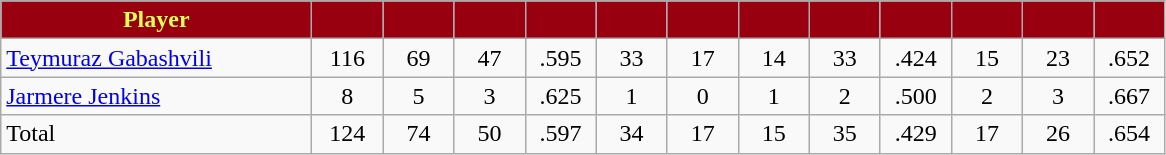<table class="wikitable" style="text-align:center">
<tr>
<th style="background:#98000F; color:#DDFF55" width="200px">Player</th>
<th style="background:#98000F; color:#DDFF55" width="40px"></th>
<th style="background:#98000F; color:#DDFF55" width="40px"></th>
<th style="background:#98000F; color:#DDFF55" width="40px"></th>
<th style="background:#98000F; color:#DDFF55" width="40px"></th>
<th style="background:#98000F; color:#DDFF55" width="40px"></th>
<th style="background:#98000F; color:#DDFF55" width="40px"></th>
<th style="background:#98000F; color:#DDFF55" width="40px"></th>
<th style="background:#98000F; color:#DDFF55" width="40px"></th>
<th style="background:#98000F; color:#DDFF55" width="40px"></th>
<th style="background:#98000F; color:#DDFF55" width="40px"></th>
<th style="background:#98000F; color:#DDFF55" width="40px"></th>
<th style="background:#98000F; color:#DDFF55" width="40px"></th>
</tr>
<tr>
<td style="text-align:left"><a href='#'>Teymuraz Gabashvili</a></td>
<td>116</td>
<td>69</td>
<td>47</td>
<td>.595</td>
<td>33</td>
<td>17</td>
<td>14</td>
<td>33</td>
<td>.424</td>
<td>15</td>
<td>23</td>
<td>.652</td>
</tr>
<tr>
<td style="text-align:left"><a href='#'>Jarmere Jenkins</a></td>
<td>8</td>
<td>5</td>
<td>3</td>
<td>.625</td>
<td>1</td>
<td>0</td>
<td>1</td>
<td>2</td>
<td>.500</td>
<td>2</td>
<td>3</td>
<td>.667</td>
</tr>
<tr>
<td style="text-align:left">Total</td>
<td>124</td>
<td>74</td>
<td>50</td>
<td>.597</td>
<td>34</td>
<td>17</td>
<td>15</td>
<td>35</td>
<td>.429</td>
<td>17</td>
<td>26</td>
<td>.654</td>
</tr>
</table>
